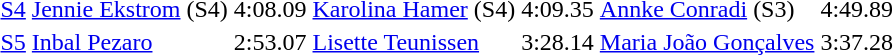<table>
<tr>
<td><a href='#'>S4</a></td>
<td><a href='#'>Jennie Ekstrom</a> (S4)<br></td>
<td>4:08.09</td>
<td><a href='#'>Karolina Hamer</a> (S4)<br></td>
<td>4:09.35</td>
<td><a href='#'>Annke Conradi</a> (S3)<br></td>
<td>4:49.89</td>
</tr>
<tr>
<td><a href='#'>S5</a></td>
<td><a href='#'>Inbal Pezaro</a><br></td>
<td>2:53.07</td>
<td><a href='#'>Lisette Teunissen</a><br></td>
<td>3:28.14</td>
<td><a href='#'>Maria João Gonçalves</a><br></td>
<td>3:37.28</td>
</tr>
</table>
